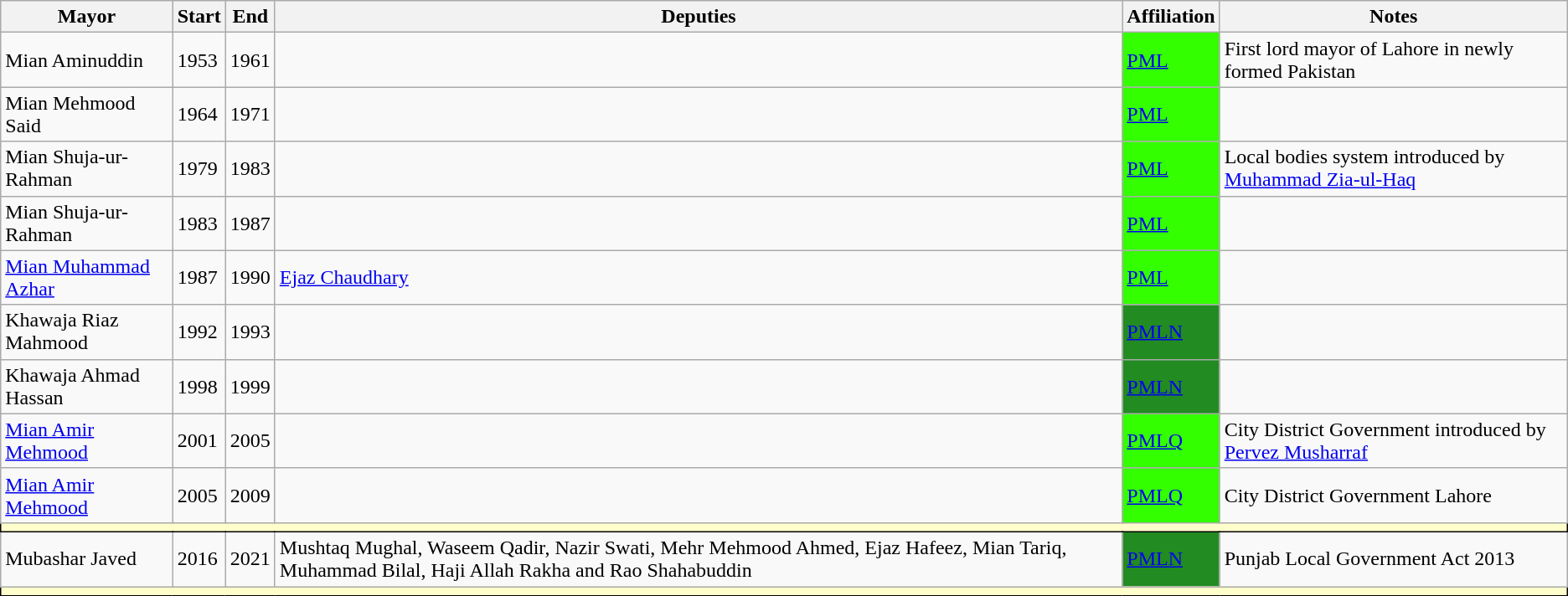<table class="wikitable">
<tr>
<th>Mayor</th>
<th>Start</th>
<th>End</th>
<th>Deputies</th>
<th>Affiliation</th>
<th>Notes</th>
</tr>
<tr>
<td>Mian Aminuddin</td>
<td>1953</td>
<td>1961</td>
<td></td>
<td style="background: #33ff00;"><a href='#'>PML</a></td>
<td>First lord mayor of Lahore in newly formed Pakistan</td>
</tr>
<tr>
<td>Mian Mehmood Said</td>
<td>1964</td>
<td>1971</td>
<td></td>
<td style="background: #33ff00;"><a href='#'>PML</a></td>
<td></td>
</tr>
<tr>
<td>Mian Shuja-ur-Rahman</td>
<td>1979</td>
<td>1983</td>
<td></td>
<td style="background: #33ff00;"><a href='#'>PML</a></td>
<td>Local bodies system introduced by <a href='#'>Muhammad Zia-ul-Haq</a></td>
</tr>
<tr>
<td>Mian Shuja-ur-Rahman</td>
<td>1983</td>
<td>1987</td>
<td></td>
<td style="background: #33ff00;"><a href='#'>PML</a></td>
<td></td>
</tr>
<tr>
<td><a href='#'>Mian Muhammad Azhar</a></td>
<td>1987</td>
<td>1990</td>
<td><a href='#'>Ejaz Chaudhary</a></td>
<td style="background: #33ff00;"><a href='#'>PML</a></td>
<td></td>
</tr>
<tr>
<td>Khawaja Riaz Mahmood</td>
<td>1992</td>
<td>1993</td>
<td></td>
<td style="background:#228b22;"><a href='#'>PMLN</a></td>
<td></td>
</tr>
<tr>
<td>Khawaja Ahmad Hassan</td>
<td>1998</td>
<td>1999</td>
<td></td>
<td style="background:#228b22;"><a href='#'>PMLN</a></td>
<td></td>
</tr>
<tr>
<td><a href='#'>Mian Amir Mehmood</a></td>
<td>2001</td>
<td>2005</td>
<td></td>
<td style="background: #33ff00;"><a href='#'>PMLQ</a></td>
<td>City District Government introduced by <a href='#'>Pervez Musharraf</a></td>
</tr>
<tr>
<td><a href='#'>Mian Amir Mehmood</a></td>
<td>2005</td>
<td>2009</td>
<td></td>
<td style="background: #33ff00;"><a href='#'>PMLQ</a></td>
<td>City District Government Lahore</td>
</tr>
<tr>
<td colspan="7" style="border: 1px solid black; background: #ffffcc;"></td>
</tr>
<tr>
<td>Mubashar Javed</td>
<td>2016</td>
<td>2021</td>
<td>Mushtaq Mughal, Waseem Qadir, Nazir Swati, Mehr Mehmood Ahmed, Ejaz Hafeez, Mian Tariq, Muhammad Bilal, Haji Allah Rakha and Rao Shahabuddin</td>
<td style="background:#228b22;"><a href='#'>PMLN</a></td>
<td>Punjab Local Government Act 2013</td>
</tr>
<tr>
<td colspan="7" style="border: 1px solid black; background: #ffffcc;"></td>
</tr>
</table>
